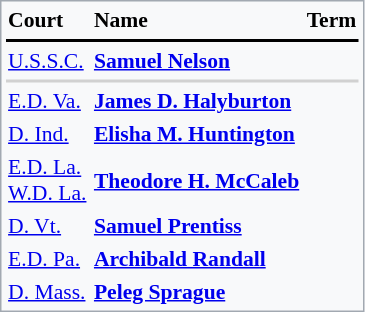<table class="floatright" style="font-size:90%; width:auto; text-align:left; white-space:nowrap; margin-left:1em; margin-right:0; border: 1px solid #a2a9b1; border-spacing: 3px; background-color: #f8f9fa;">
<tr>
<th scope="col">Court</th>
<th scope="col">Name</th>
<th scope="col">Term</th>
</tr>
<tr>
<th style="background:#000;" colspan="3"></th>
</tr>
<tr>
<td><a href='#'>U.S.S.C.</a></td>
<th><a href='#'>Samuel Nelson</a></th>
<td></td>
</tr>
<tr>
<th style="background:#D1D1D1;" colspan="3"></th>
</tr>
<tr>
<td><a href='#'>E.D. Va.</a></td>
<th><a href='#'>James D. Halyburton</a></th>
<td></td>
</tr>
<tr>
<td><a href='#'>D. Ind.</a></td>
<th><a href='#'>Elisha M. Huntington</a></th>
<td></td>
</tr>
<tr>
<td><a href='#'>E.D. La.</a><br><a href='#'>W.D. La.</a></td>
<th><a href='#'>Theodore H. McCaleb</a></th>
<td></td>
</tr>
<tr>
<td><a href='#'>D. Vt.</a></td>
<th><a href='#'>Samuel Prentiss</a></th>
<td></td>
</tr>
<tr>
<td><a href='#'>E.D. Pa.</a></td>
<th><a href='#'>Archibald Randall</a></th>
<td></td>
</tr>
<tr>
<td><a href='#'>D. Mass.</a></td>
<th><a href='#'>Peleg Sprague</a></th>
<td></td>
</tr>
</table>
